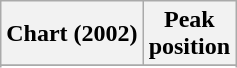<table class="wikitable sortable plainrowheaders" style="text-align:center">
<tr>
<th scope="col">Chart (2002)</th>
<th scope="col">Peak<br>position</th>
</tr>
<tr>
</tr>
<tr>
</tr>
</table>
